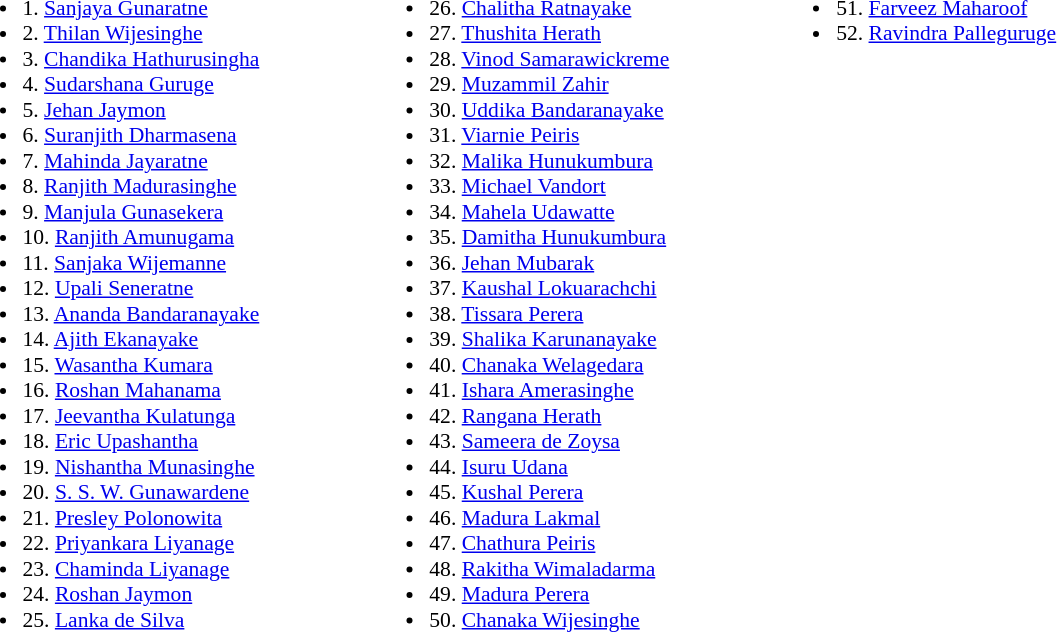<table border=0 style="font-size:90%; text-align:left;">
<tr>
<td width=25% valign=top><br><ul><li>1. <a href='#'>Sanjaya Gunaratne</a></li><li>2. <a href='#'>Thilan Wijesinghe</a></li><li>3. <a href='#'>Chandika Hathurusingha</a></li><li>4. <a href='#'>Sudarshana Guruge</a></li><li>5. <a href='#'>Jehan Jaymon</a></li><li>6. <a href='#'>Suranjith Dharmasena</a></li><li>7. <a href='#'>Mahinda Jayaratne</a></li><li>8. <a href='#'>Ranjith Madurasinghe</a></li><li>9. <a href='#'>Manjula Gunasekera</a></li><li>10. <a href='#'>Ranjith Amunugama</a></li><li>11. <a href='#'>Sanjaka Wijemanne</a></li><li>12. <a href='#'>Upali Seneratne</a></li><li>13. <a href='#'>Ananda Bandaranayake</a></li><li>14. <a href='#'>Ajith Ekanayake</a></li><li>15. <a href='#'>Wasantha Kumara</a></li><li>16. <a href='#'>Roshan Mahanama</a></li><li>17. <a href='#'>Jeevantha Kulatunga</a></li><li>18. <a href='#'>Eric Upashantha</a></li><li>19. <a href='#'>Nishantha Munasinghe</a></li><li>20. <a href='#'>S. S. W. Gunawardene</a></li><li>21. <a href='#'>Presley Polonowita</a></li><li>22. <a href='#'>Priyankara Liyanage</a></li><li>23. <a href='#'>Chaminda Liyanage</a></li><li>24. <a href='#'>Roshan Jaymon</a></li><li>25. <a href='#'>Lanka de Silva</a></li></ul></td>
<td width=25% valign=top><br><ul><li>26. <a href='#'>Chalitha Ratnayake</a></li><li>27. <a href='#'>Thushita Herath</a></li><li>28. <a href='#'>Vinod Samarawickreme</a></li><li>29. <a href='#'>Muzammil Zahir</a></li><li>30. <a href='#'>Uddika Bandaranayake</a></li><li>31. <a href='#'>Viarnie Peiris</a></li><li>32. <a href='#'>Malika Hunukumbura</a></li><li>33. <a href='#'>Michael Vandort</a></li><li>34. <a href='#'>Mahela Udawatte</a></li><li>35. <a href='#'>Damitha Hunukumbura</a></li><li>36. <a href='#'>Jehan Mubarak</a></li><li>37. <a href='#'>Kaushal Lokuarachchi</a></li><li>38. <a href='#'>Tissara Perera</a></li><li>39. <a href='#'>Shalika Karunanayake</a></li><li>40. <a href='#'>Chanaka Welagedara</a></li><li>41. <a href='#'>Ishara Amerasinghe</a></li><li>42. <a href='#'>Rangana Herath</a></li><li>43. <a href='#'>Sameera de Zoysa</a></li><li>44. <a href='#'>Isuru Udana</a></li><li>45. <a href='#'>Kushal Perera</a></li><li>46. <a href='#'>Madura Lakmal</a></li><li>47. <a href='#'>Chathura Peiris</a></li><li>48. <a href='#'>Rakitha Wimaladarma</a></li><li>49. <a href='#'>Madura Perera</a></li><li>50. <a href='#'>Chanaka Wijesinghe</a></li></ul></td>
<td Width=25% Valign=Top><br><ul><li>51. <a href='#'>Farveez Maharoof</a></li><li>52. <a href='#'>Ravindra Palleguruge</a></li></ul></td>
</tr>
</table>
